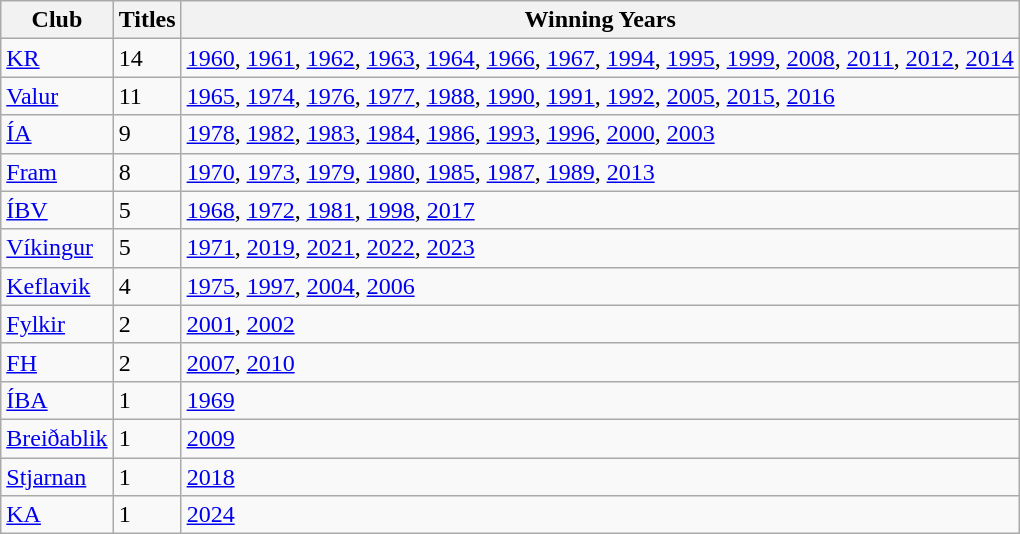<table class="wikitable">
<tr>
<th>Club</th>
<th>Titles</th>
<th>Winning Years</th>
</tr>
<tr>
<td><a href='#'>KR</a></td>
<td>14</td>
<td><a href='#'>1960</a>, <a href='#'>1961</a>, <a href='#'>1962</a>, <a href='#'>1963</a>, <a href='#'>1964</a>, <a href='#'>1966</a>, <a href='#'>1967</a>, <a href='#'>1994</a>, <a href='#'>1995</a>, <a href='#'>1999</a>, <a href='#'>2008</a>, <a href='#'>2011</a>, <a href='#'>2012</a>, <a href='#'>2014</a></td>
</tr>
<tr>
<td><a href='#'>Valur</a></td>
<td>11</td>
<td><a href='#'>1965</a>, <a href='#'>1974</a>, <a href='#'>1976</a>, <a href='#'>1977</a>, <a href='#'>1988</a>, <a href='#'>1990</a>, <a href='#'>1991</a>, <a href='#'>1992</a>, <a href='#'>2005</a>, <a href='#'>2015</a>, <a href='#'>2016</a></td>
</tr>
<tr>
<td><a href='#'>ÍA</a></td>
<td>9</td>
<td><a href='#'>1978</a>, <a href='#'>1982</a>, <a href='#'>1983</a>, <a href='#'>1984</a>, <a href='#'>1986</a>, <a href='#'>1993</a>, <a href='#'>1996</a>, <a href='#'>2000</a>, <a href='#'>2003</a></td>
</tr>
<tr>
<td><a href='#'>Fram</a></td>
<td>8</td>
<td><a href='#'>1970</a>, <a href='#'>1973</a>, <a href='#'>1979</a>, <a href='#'>1980</a>, <a href='#'>1985</a>, <a href='#'>1987</a>, <a href='#'>1989</a>, <a href='#'>2013</a></td>
</tr>
<tr>
<td><a href='#'>ÍBV</a></td>
<td>5</td>
<td><a href='#'>1968</a>, <a href='#'>1972</a>, <a href='#'>1981</a>, <a href='#'>1998</a>, <a href='#'>2017</a></td>
</tr>
<tr>
<td><a href='#'>Víkingur</a></td>
<td>5</td>
<td><a href='#'>1971</a>, <a href='#'>2019</a>, <a href='#'>2021</a>, <a href='#'>2022</a>, <a href='#'>2023</a></td>
</tr>
<tr>
<td><a href='#'>Keflavik</a></td>
<td>4</td>
<td><a href='#'>1975</a>, <a href='#'>1997</a>, <a href='#'>2004</a>, <a href='#'>2006</a></td>
</tr>
<tr>
<td><a href='#'>Fylkir</a></td>
<td>2</td>
<td><a href='#'>2001</a>, <a href='#'>2002</a></td>
</tr>
<tr>
<td><a href='#'>FH</a></td>
<td>2</td>
<td><a href='#'>2007</a>, <a href='#'>2010</a></td>
</tr>
<tr>
<td><a href='#'>ÍBA</a></td>
<td>1</td>
<td><a href='#'>1969</a></td>
</tr>
<tr>
<td><a href='#'>Breiðablik</a></td>
<td>1</td>
<td><a href='#'>2009</a></td>
</tr>
<tr>
<td><a href='#'>Stjarnan</a></td>
<td>1</td>
<td><a href='#'>2018</a></td>
</tr>
<tr>
<td><a href='#'>KA</a></td>
<td>1</td>
<td><a href='#'>2024</a></td>
</tr>
</table>
